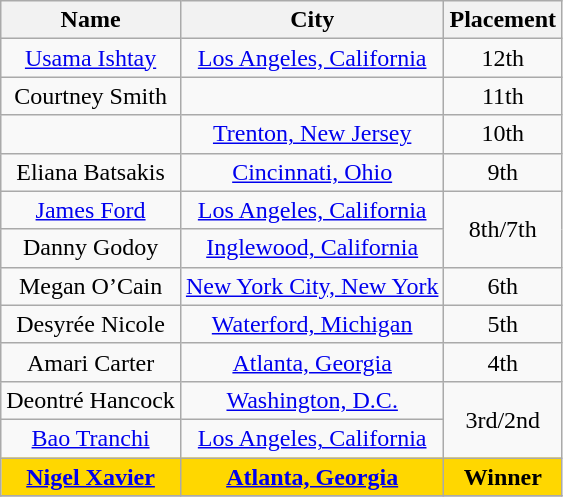<table class="wikitable" style="text-align:center;">
<tr>
<th>Name</th>
<th>City</th>
<th>Placement</th>
</tr>
<tr>
<td><a href='#'>Usama Ishtay</a></td>
<td><a href='#'>Los Angeles, California</a></td>
<td>12th</td>
</tr>
<tr>
<td>Courtney Smith</td>
<td></td>
<td>11th</td>
</tr>
<tr>
<td></td>
<td><a href='#'>Trenton, New Jersey</a></td>
<td>10th</td>
</tr>
<tr>
<td>Eliana Batsakis</td>
<td><a href='#'>Cincinnati, Ohio</a></td>
<td>9th</td>
</tr>
<tr>
<td><a href='#'>James Ford</a></td>
<td><a href='#'>Los Angeles, California</a></td>
<td rowspan="2">8th/7th</td>
</tr>
<tr>
<td>Danny Godoy</td>
<td><a href='#'>Inglewood, California</a></td>
</tr>
<tr>
<td>Megan O’Cain</td>
<td><a href='#'>New York City, New York</a></td>
<td>6th</td>
</tr>
<tr>
<td>Desyrée Nicole</td>
<td><a href='#'>Waterford, Michigan</a></td>
<td>5th</td>
</tr>
<tr>
<td>Amari Carter</td>
<td><a href='#'>Atlanta, Georgia</a></td>
<td>4th</td>
</tr>
<tr>
<td>Deontré Hancock</td>
<td><a href='#'>Washington, D.C.</a></td>
<td rowspan="2">3rd/2nd</td>
</tr>
<tr>
<td><a href='#'>Bao Tranchi</a></td>
<td><a href='#'>Los Angeles, California</a></td>
</tr>
<tr style="background:gold;">
<td><strong><a href='#'>Nigel Xavier</a></strong></td>
<td><strong><a href='#'>Atlanta, Georgia</a></strong></td>
<td><strong>Winner</strong></td>
</tr>
<tr>
</tr>
</table>
